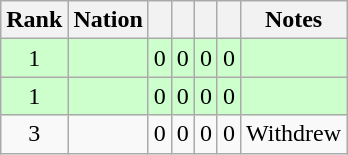<table class="wikitable sortable" style="text-align: center;">
<tr>
<th>Rank</th>
<th>Nation</th>
<th></th>
<th></th>
<th></th>
<th></th>
<th>Notes</th>
</tr>
<tr style="background:#cfc;">
<td>1</td>
<td align=left></td>
<td>0</td>
<td>0</td>
<td>0</td>
<td>0</td>
<td></td>
</tr>
<tr style="background:#cfc;">
<td>1</td>
<td align=left></td>
<td>0</td>
<td>0</td>
<td>0</td>
<td>0</td>
<td></td>
</tr>
<tr>
<td>3</td>
<td align=left></td>
<td>0</td>
<td>0</td>
<td>0</td>
<td>0</td>
<td>Withdrew</td>
</tr>
</table>
